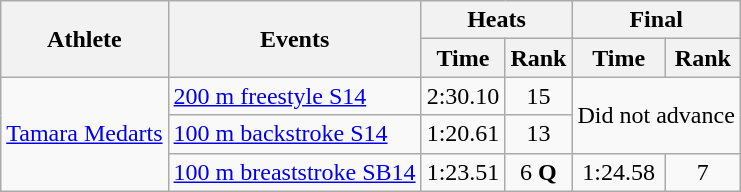<table class=wikitable>
<tr>
<th rowspan="2">Athlete</th>
<th rowspan="2">Events</th>
<th colspan="2">Heats</th>
<th colspan="2">Final</th>
</tr>
<tr>
<th>Time</th>
<th>Rank</th>
<th>Time</th>
<th>Rank</th>
</tr>
<tr>
<td rowspan="3"><a href='#'>Tamara Medarts</a></td>
<td><a href='#'>200 m freestyle S14</a></td>
<td align="center">2:30.10</td>
<td align="center">15</td>
<td align="center" rowspan=2 colspan=2>Did not advance</td>
</tr>
<tr>
<td><a href='#'>100 m backstroke S14</a></td>
<td align="center">1:20.61</td>
<td align="center">13</td>
</tr>
<tr>
<td><a href='#'>100 m breaststroke SB14</a></td>
<td align="center">1:23.51</td>
<td align="center">6 <strong>Q</strong></td>
<td align="center">1:24.58</td>
<td align="center">7</td>
</tr>
</table>
